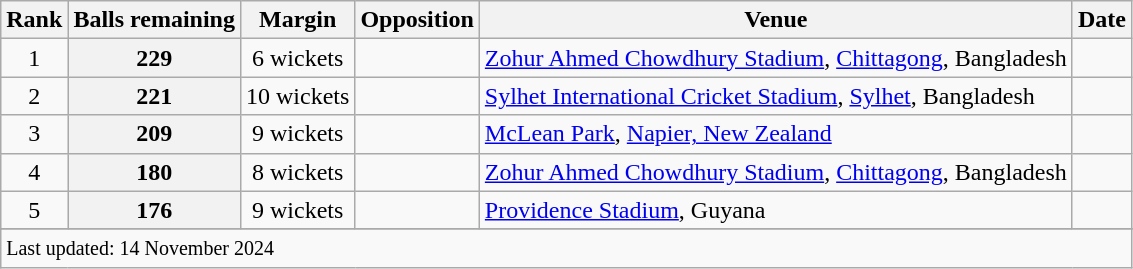<table class="wikitable plainrowheaders sortable">
<tr>
<th scope=col>Rank</th>
<th scope=col>Balls remaining</th>
<th scope=col>Margin</th>
<th scope=col>Opposition</th>
<th scope=col>Venue</th>
<th scope=col>Date</th>
</tr>
<tr>
<td align=center>1</td>
<th scope=row style=text-align:center;>229</th>
<td scope=row style=text-align:center;>6 wickets</td>
<td></td>
<td><a href='#'>Zohur Ahmed Chowdhury Stadium</a>, <a href='#'>Chittagong</a>, Bangladesh</td>
<td></td>
</tr>
<tr>
<td align=center>2</td>
<th scope=row style=text-align:center;>221</th>
<td scope=row style=text-align:center;>10 wickets</td>
<td></td>
<td><a href='#'>Sylhet International Cricket Stadium</a>, <a href='#'>Sylhet</a>, Bangladesh</td>
<td></td>
</tr>
<tr>
<td align=center>3</td>
<th scope=row style=text-align:center;>209</th>
<td scope=row style=text-align:center;>9 wickets</td>
<td></td>
<td><a href='#'>McLean Park</a>, <a href='#'>Napier, New Zealand</a></td>
<td></td>
</tr>
<tr>
<td align=center>4</td>
<th scope=row style=text-align:center;>180</th>
<td scope=row style=text-align:center;>8 wickets</td>
<td></td>
<td><a href='#'>Zohur Ahmed Chowdhury Stadium</a>, <a href='#'>Chittagong</a>, Bangladesh</td>
<td></td>
</tr>
<tr>
<td align=center>5</td>
<th scope=row style=text-align:center;>176</th>
<td scope=row style=text-align:center;>9 wickets</td>
<td></td>
<td><a href='#'>Providence Stadium</a>, Guyana</td>
<td></td>
</tr>
<tr>
</tr>
<tr class=sortbottom>
<td colspan=6><small>Last updated: 14 November 2024</small></td>
</tr>
</table>
